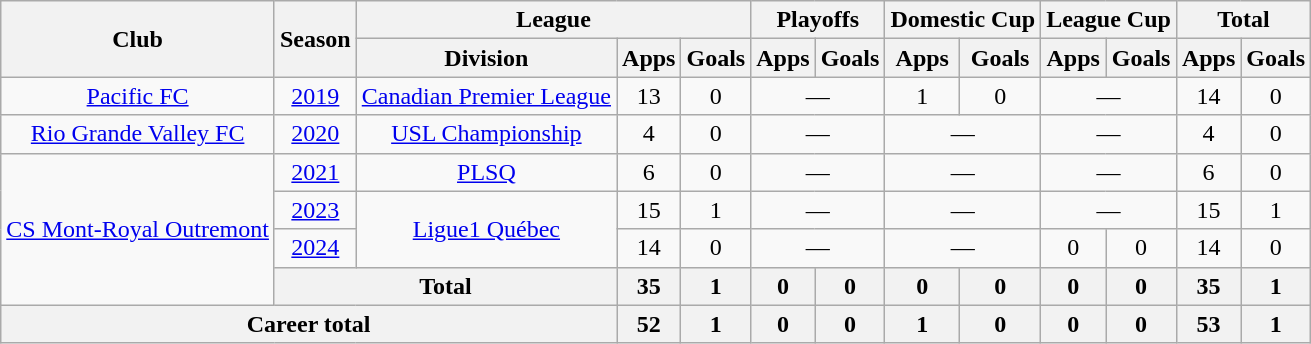<table class="wikitable" style="text-align:center">
<tr>
<th rowspan="2">Club</th>
<th rowspan="2">Season</th>
<th colspan="3">League</th>
<th colspan="2">Playoffs</th>
<th colspan="2">Domestic Cup</th>
<th colspan="2">League Cup</th>
<th colspan="2">Total</th>
</tr>
<tr>
<th>Division</th>
<th>Apps</th>
<th>Goals</th>
<th>Apps</th>
<th>Goals</th>
<th>Apps</th>
<th>Goals</th>
<th>Apps</th>
<th>Goals</th>
<th>Apps</th>
<th>Goals</th>
</tr>
<tr>
<td><a href='#'>Pacific FC</a></td>
<td><a href='#'>2019</a></td>
<td><a href='#'>Canadian Premier League</a></td>
<td>13</td>
<td>0</td>
<td colspan="2">—</td>
<td>1</td>
<td>0</td>
<td colspan="2">—</td>
<td>14</td>
<td>0</td>
</tr>
<tr>
<td><a href='#'>Rio Grande Valley FC</a></td>
<td><a href='#'>2020</a></td>
<td><a href='#'>USL Championship</a></td>
<td>4</td>
<td>0</td>
<td colspan="2">—</td>
<td colspan="2">—</td>
<td colspan="2">—</td>
<td>4</td>
<td>0</td>
</tr>
<tr>
<td rowspan=4><a href='#'>CS Mont-Royal Outremont</a></td>
<td><a href='#'>2021</a></td>
<td><a href='#'>PLSQ</a></td>
<td>6</td>
<td>0</td>
<td colspan="2">—</td>
<td colspan="2">—</td>
<td colspan="2">—</td>
<td>6</td>
<td>0</td>
</tr>
<tr>
<td><a href='#'>2023</a></td>
<td rowspan=2><a href='#'>Ligue1 Québec</a></td>
<td>15</td>
<td>1</td>
<td colspan="2">—</td>
<td colspan="2">—</td>
<td colspan="2">—</td>
<td>15</td>
<td>1</td>
</tr>
<tr>
<td><a href='#'>2024</a></td>
<td>14</td>
<td>0</td>
<td colspan="2">—</td>
<td colspan="2">—</td>
<td>0</td>
<td>0</td>
<td>14</td>
<td>0</td>
</tr>
<tr>
<th colspan="2">Total</th>
<th>35</th>
<th>1</th>
<th>0</th>
<th>0</th>
<th>0</th>
<th>0</th>
<th>0</th>
<th>0</th>
<th>35</th>
<th>1</th>
</tr>
<tr>
<th colspan="3">Career total</th>
<th>52</th>
<th>1</th>
<th>0</th>
<th>0</th>
<th>1</th>
<th>0</th>
<th>0</th>
<th>0</th>
<th>53</th>
<th>1</th>
</tr>
</table>
